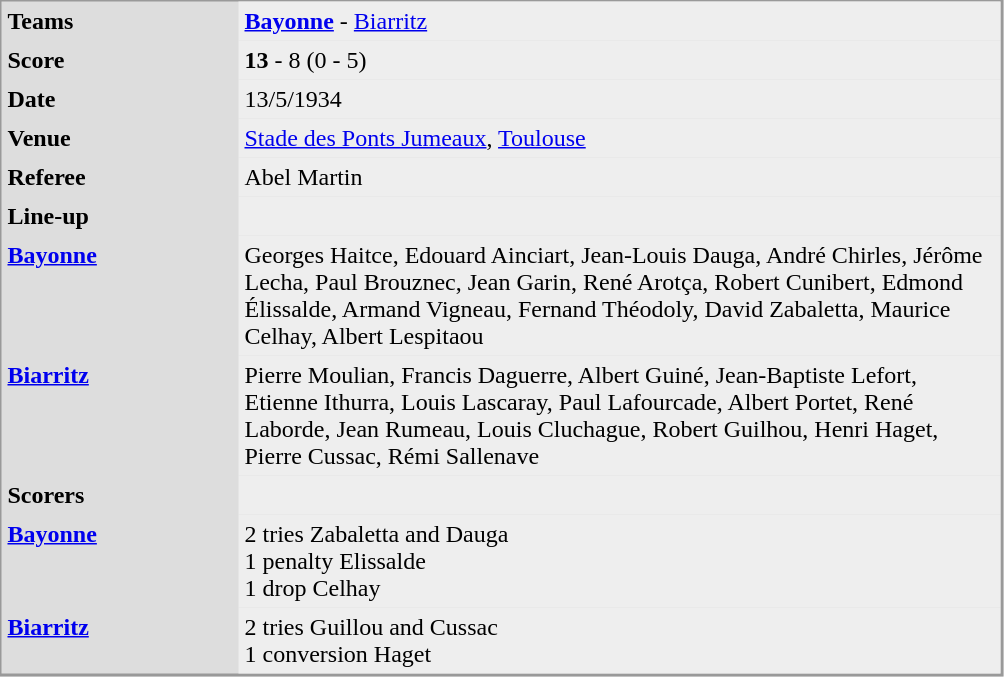<table align="left" cellpadding="4" cellspacing="0"  style="margin: 0 0 0 0; border: 1px solid #999; border-right-width: 2px; border-bottom-width: 2px; background-color: #DDDDDD">
<tr>
<td width="150" valign="top"><strong>Teams</strong></td>
<td width="500" bgcolor=#EEEEEE><strong><a href='#'>Bayonne</a></strong> - <a href='#'>Biarritz</a></td>
</tr>
<tr>
<td valign="top"><strong>Score</strong></td>
<td bgcolor=#EEEEEE><strong>13</strong> - 8 (0 - 5)</td>
</tr>
<tr>
<td valign="top"><strong>Date</strong></td>
<td bgcolor=#EEEEEE>13/5/1934</td>
</tr>
<tr>
<td valign="top"><strong>Venue</strong></td>
<td bgcolor=#EEEEEE><a href='#'>Stade des Ponts Jumeaux</a>, <a href='#'>Toulouse</a></td>
</tr>
<tr>
<td valign="top"><strong>Referee</strong></td>
<td bgcolor=#EEEEEE>Abel Martin</td>
</tr>
<tr>
<td valign="top"><strong>Line-up</strong></td>
<td bgcolor=#EEEEEE></td>
</tr>
<tr>
<td valign="top"><strong> <a href='#'>Bayonne</a> </strong></td>
<td bgcolor=#EEEEEE>Georges Haitce, Edouard Ainciart, Jean-Louis Dauga, André Chirles, Jérôme Lecha, Paul Brouznec, Jean Garin, René Arotça, Robert Cunibert, Edmond Élissalde, Armand Vigneau, Fernand Théodoly, David Zabaletta, Maurice Celhay, Albert Lespitaou</td>
</tr>
<tr>
<td valign="top"><strong><a href='#'>Biarritz</a>   </strong></td>
<td bgcolor=#EEEEEE>Pierre Moulian, Francis Daguerre, Albert Guiné, Jean-Baptiste Lefort, Etienne Ithurra, Louis Lascaray, Paul Lafourcade, Albert Portet, René Laborde, Jean Rumeau, Louis Cluchague, Robert Guilhou, Henri Haget, Pierre Cussac, Rémi Sallenave</td>
</tr>
<tr>
<td valign="top"><strong>Scorers</strong></td>
<td bgcolor=#EEEEEE></td>
</tr>
<tr>
<td valign="top"><strong> <a href='#'>Bayonne</a> </strong></td>
<td bgcolor=#EEEEEE>2 tries Zabaletta and Dauga<br>1 penalty Elissalde<br>1 drop Celhay</td>
</tr>
<tr>
<td valign="top"><strong><a href='#'>Biarritz</a>   </strong></td>
<td bgcolor=#EEEEEE>2 tries Guillou and Cussac<br>1 conversion Haget</td>
</tr>
</table>
